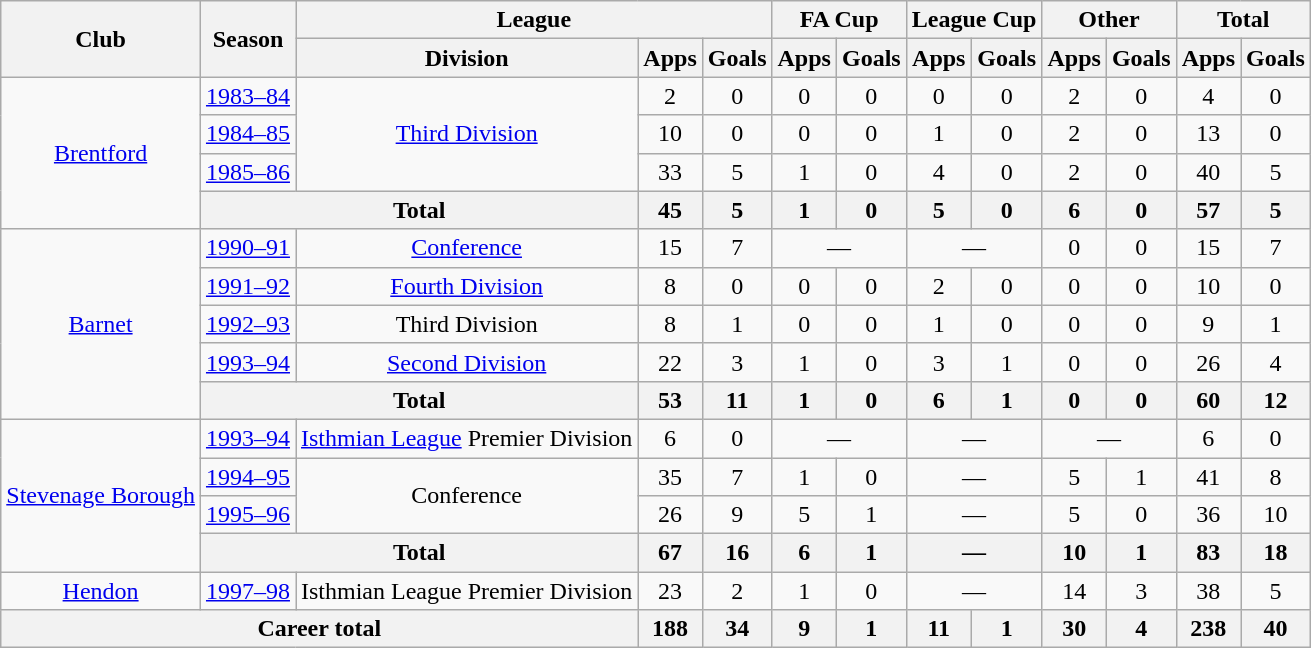<table class="wikitable" style="text-align: center;">
<tr>
<th rowspan="2">Club</th>
<th rowspan="2">Season</th>
<th colspan="3">League</th>
<th colspan="2">FA Cup</th>
<th colspan="2">League Cup</th>
<th colspan="2">Other</th>
<th colspan="2">Total</th>
</tr>
<tr>
<th>Division</th>
<th>Apps</th>
<th>Goals</th>
<th>Apps</th>
<th>Goals</th>
<th>Apps</th>
<th>Goals</th>
<th>Apps</th>
<th>Goals</th>
<th>Apps</th>
<th>Goals</th>
</tr>
<tr>
<td rowspan="4"><a href='#'>Brentford</a></td>
<td><a href='#'>1983–84</a></td>
<td rowspan="3"><a href='#'>Third Division</a></td>
<td>2</td>
<td>0</td>
<td>0</td>
<td>0</td>
<td>0</td>
<td>0</td>
<td>2</td>
<td>0</td>
<td>4</td>
<td>0</td>
</tr>
<tr>
<td><a href='#'>1984–85</a></td>
<td>10</td>
<td>0</td>
<td>0</td>
<td>0</td>
<td>1</td>
<td>0</td>
<td>2</td>
<td>0</td>
<td>13</td>
<td>0</td>
</tr>
<tr>
<td><a href='#'>1985–86</a></td>
<td>33</td>
<td>5</td>
<td>1</td>
<td>0</td>
<td>4</td>
<td>0</td>
<td>2</td>
<td>0</td>
<td>40</td>
<td>5</td>
</tr>
<tr>
<th colspan="2">Total</th>
<th>45</th>
<th>5</th>
<th>1</th>
<th>0</th>
<th>5</th>
<th>0</th>
<th>6</th>
<th>0</th>
<th>57</th>
<th>5</th>
</tr>
<tr>
<td rowspan="5"><a href='#'>Barnet</a></td>
<td><a href='#'>1990–91</a></td>
<td><a href='#'>Conference</a></td>
<td>15</td>
<td>7</td>
<td colspan="2">—</td>
<td colspan="2">—</td>
<td>0</td>
<td>0</td>
<td>15</td>
<td>7</td>
</tr>
<tr>
<td><a href='#'>1991–92</a></td>
<td><a href='#'>Fourth Division</a></td>
<td>8</td>
<td>0</td>
<td>0</td>
<td>0</td>
<td>2</td>
<td>0</td>
<td>0</td>
<td>0</td>
<td>10</td>
<td>0</td>
</tr>
<tr>
<td><a href='#'>1992–93</a></td>
<td>Third Division</td>
<td>8</td>
<td>1</td>
<td>0</td>
<td>0</td>
<td>1</td>
<td>0</td>
<td>0</td>
<td>0</td>
<td>9</td>
<td>1</td>
</tr>
<tr>
<td><a href='#'>1993–94</a></td>
<td><a href='#'>Second Division</a></td>
<td>22</td>
<td>3</td>
<td>1</td>
<td>0</td>
<td>3</td>
<td>1</td>
<td>0</td>
<td>0</td>
<td>26</td>
<td>4</td>
</tr>
<tr>
<th colspan="2">Total</th>
<th>53</th>
<th>11</th>
<th>1</th>
<th>0</th>
<th>6</th>
<th>1</th>
<th>0</th>
<th>0</th>
<th>60</th>
<th>12</th>
</tr>
<tr>
<td rowspan="4"><a href='#'>Stevenage Borough</a></td>
<td><a href='#'>1993–94</a></td>
<td><a href='#'>Isthmian League</a> Premier Division</td>
<td>6</td>
<td>0</td>
<td colspan="2">—</td>
<td colspan="2">—</td>
<td colspan="2">—</td>
<td>6</td>
<td>0</td>
</tr>
<tr>
<td><a href='#'>1994–95</a></td>
<td rowspan="2">Conference</td>
<td>35</td>
<td>7</td>
<td>1</td>
<td>0</td>
<td colspan="2">—</td>
<td>5</td>
<td>1</td>
<td>41</td>
<td>8</td>
</tr>
<tr>
<td><a href='#'>1995–96</a></td>
<td>26</td>
<td>9</td>
<td>5</td>
<td>1</td>
<td colspan="2">—</td>
<td>5</td>
<td>0</td>
<td>36</td>
<td>10</td>
</tr>
<tr>
<th colspan="2">Total</th>
<th>67</th>
<th>16</th>
<th>6</th>
<th>1</th>
<th colspan="2">—</th>
<th>10</th>
<th>1</th>
<th>83</th>
<th>18</th>
</tr>
<tr>
<td><a href='#'>Hendon</a></td>
<td><a href='#'>1997–98</a></td>
<td>Isthmian League Premier Division</td>
<td>23</td>
<td>2</td>
<td>1</td>
<td>0</td>
<td colspan="2">—</td>
<td>14</td>
<td>3</td>
<td>38</td>
<td>5</td>
</tr>
<tr>
<th colspan="3">Career total</th>
<th>188</th>
<th>34</th>
<th>9</th>
<th>1</th>
<th>11</th>
<th>1</th>
<th>30</th>
<th>4</th>
<th>238</th>
<th>40</th>
</tr>
</table>
